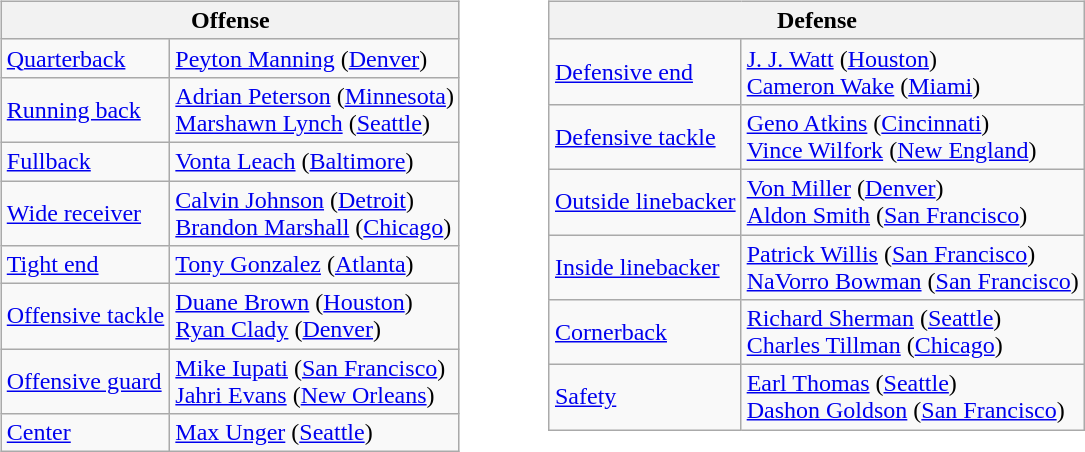<table border=0>
<tr valign="top">
<td><br><table class="wikitable">
<tr>
<th colspan="2">Offense</th>
</tr>
<tr>
<td><a href='#'>Quarterback</a></td>
<td><a href='#'>Peyton Manning</a> (<a href='#'>Denver</a>)</td>
</tr>
<tr>
<td><a href='#'>Running back</a></td>
<td><a href='#'>Adrian Peterson</a> (<a href='#'>Minnesota</a>)<br><a href='#'>Marshawn Lynch</a> (<a href='#'>Seattle</a>)</td>
</tr>
<tr>
<td><a href='#'>Fullback</a></td>
<td><a href='#'>Vonta Leach</a> (<a href='#'>Baltimore</a>)</td>
</tr>
<tr>
<td><a href='#'>Wide receiver</a></td>
<td><a href='#'>Calvin Johnson</a> (<a href='#'>Detroit</a>)<br><a href='#'>Brandon Marshall</a> (<a href='#'>Chicago</a>)</td>
</tr>
<tr>
<td><a href='#'>Tight end</a></td>
<td><a href='#'>Tony Gonzalez</a> (<a href='#'>Atlanta</a>)</td>
</tr>
<tr>
<td><a href='#'>Offensive tackle</a></td>
<td><a href='#'>Duane Brown</a> (<a href='#'>Houston</a>)<br><a href='#'>Ryan Clady</a> (<a href='#'>Denver</a>)</td>
</tr>
<tr>
<td><a href='#'>Offensive guard</a></td>
<td><a href='#'>Mike Iupati</a> (<a href='#'>San Francisco</a>)<br><a href='#'>Jahri Evans</a> (<a href='#'>New Orleans</a>)</td>
</tr>
<tr>
<td><a href='#'>Center</a></td>
<td><a href='#'>Max Unger</a> (<a href='#'>Seattle</a>)</td>
</tr>
</table>
</td>
<td style="padding-left:40px;"><br><table class="wikitable">
<tr>
<th colspan="2">Defense</th>
</tr>
<tr>
<td><a href='#'>Defensive end</a></td>
<td><a href='#'>J. J. Watt</a> (<a href='#'>Houston</a>)<br><a href='#'>Cameron Wake</a> (<a href='#'>Miami</a>)</td>
</tr>
<tr>
<td><a href='#'>Defensive tackle</a></td>
<td><a href='#'>Geno Atkins</a> (<a href='#'>Cincinnati</a>)<br><a href='#'>Vince Wilfork</a> (<a href='#'>New England</a>)</td>
</tr>
<tr>
<td><a href='#'>Outside linebacker</a></td>
<td><a href='#'>Von Miller</a> (<a href='#'>Denver</a>)<br><a href='#'>Aldon Smith</a> (<a href='#'>San Francisco</a>)</td>
</tr>
<tr>
<td><a href='#'>Inside linebacker</a></td>
<td><a href='#'>Patrick Willis</a> (<a href='#'>San Francisco</a>)<br><a href='#'>NaVorro Bowman</a> (<a href='#'>San Francisco</a>)</td>
</tr>
<tr>
<td><a href='#'>Cornerback</a></td>
<td><a href='#'>Richard Sherman</a> (<a href='#'>Seattle</a>)<br><a href='#'>Charles Tillman</a> (<a href='#'>Chicago</a>)</td>
</tr>
<tr>
<td><a href='#'>Safety</a></td>
<td><a href='#'>Earl Thomas</a> (<a href='#'>Seattle</a>)<br><a href='#'>Dashon Goldson</a> (<a href='#'>San Francisco</a>)</td>
</tr>
</table>
</td>
</tr>
</table>
